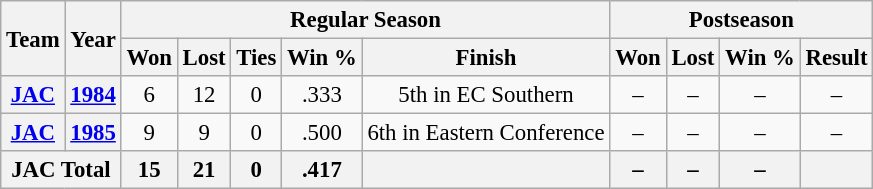<table class="wikitable" style="font-size: 95%; text-align:center;">
<tr>
<th rowspan="2">Team</th>
<th rowspan="2">Year</th>
<th colspan="5">Regular Season</th>
<th colspan="4">Postseason</th>
</tr>
<tr>
<th>Won</th>
<th>Lost</th>
<th>Ties</th>
<th>Win %</th>
<th>Finish</th>
<th>Won</th>
<th>Lost</th>
<th>Win %</th>
<th>Result</th>
</tr>
<tr>
<th><a href='#'>JAC</a></th>
<th><a href='#'>1984</a></th>
<td>6</td>
<td>12</td>
<td>0</td>
<td>.333</td>
<td>5th in EC Southern</td>
<td>–</td>
<td>–</td>
<td>–</td>
<td>–</td>
</tr>
<tr>
<th><a href='#'>JAC</a></th>
<th><a href='#'>1985</a></th>
<td>9</td>
<td>9</td>
<td>0</td>
<td>.500</td>
<td>6th in Eastern Conference</td>
<td>–</td>
<td>–</td>
<td>–</td>
<td>–</td>
</tr>
<tr>
<th colspan="2">JAC Total</th>
<th>15</th>
<th>21</th>
<th>0</th>
<th>.417</th>
<th></th>
<th>–</th>
<th>–</th>
<th>–</th>
<th></th>
</tr>
</table>
